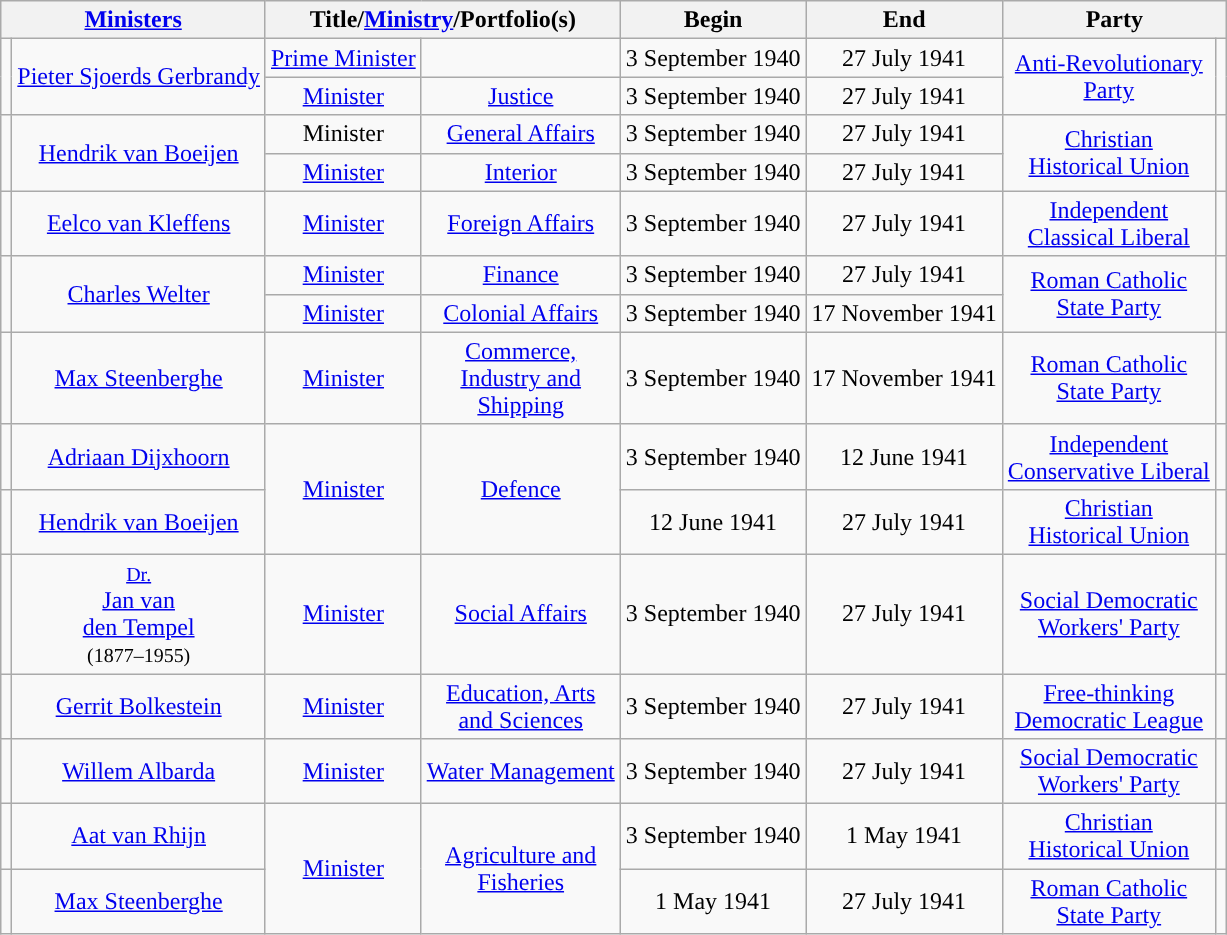<table class="wikitable" style="text-align:center">
<tr>
<th colspan=2><a href='#'>Ministers</a></th>
<th colspan=2>Title/<a href='#'>Ministry</a>/Portfolio(s)</th>
<th>Begin</th>
<th>End</th>
<th colspan=2>Party</th>
</tr>
<tr>
<td rowspan=2></td>
<td rowspan=2><a href='#'>Pieter Sjoerds Gerbrandy</a></td>
<td><a href='#'>Prime Minister</a></td>
<td></td>
<td>3 September 1940</td>
<td>27 July 1941</td>
<td rowspan=2><a href='#'>Anti-Revolutionary <br> Party</a></td>
<td rowspan=2 style="background:"></td>
</tr>
<tr>
<td><a href='#'>Minister</a></td>
<td><a href='#'>Justice</a></td>
<td>3 September 1940</td>
<td>27 July 1941</td>
</tr>
<tr>
<td rowspan=2></td>
<td rowspan=2><a href='#'>Hendrik van Boeijen</a></td>
<td>Minister</td>
<td><a href='#'>General Affairs</a></td>
<td>3 September 1940</td>
<td>27 July 1941</td>
<td rowspan=2><a href='#'>Christian <br> Historical Union</a></td>
<td rowspan=2 style="background:"></td>
</tr>
<tr>
<td><a href='#'>Minister</a></td>
<td><a href='#'>Interior</a></td>
<td>3 September 1940</td>
<td>27 July 1941</td>
</tr>
<tr>
<td></td>
<td><a href='#'>Eelco van Kleffens</a></td>
<td><a href='#'>Minister</a></td>
<td><a href='#'>Foreign Affairs</a></td>
<td>3 September 1940</td>
<td>27 July 1941</td>
<td><a href='#'>Independent</a> <br> <a href='#'>Classical Liberal</a></td>
<td style="background:"></td>
</tr>
<tr>
<td rowspan=2></td>
<td rowspan=2><a href='#'>Charles Welter</a></td>
<td><a href='#'>Minister</a></td>
<td><a href='#'>Finance</a></td>
<td>3 September 1940</td>
<td>27 July 1941</td>
<td rowspan=2><a href='#'>Roman Catholic <br> State Party</a></td>
<td rowspan=2 style="background:"></td>
</tr>
<tr>
<td><a href='#'>Minister</a></td>
<td><a href='#'>Colonial Affairs</a></td>
<td>3 September 1940</td>
<td>17 November 1941</td>
</tr>
<tr>
<td></td>
<td><a href='#'>Max Steenberghe</a></td>
<td><a href='#'>Minister</a></td>
<td><a href='#'>Commerce, <br> Industry and <br> Shipping</a></td>
<td>3 September 1940</td>
<td>17 November 1941</td>
<td><a href='#'>Roman Catholic <br> State Party</a></td>
<td style="background:"></td>
</tr>
<tr>
<td></td>
<td><a href='#'>Adriaan Dijxhoorn</a></td>
<td rowspan=2><a href='#'>Minister</a></td>
<td rowspan=2><a href='#'>Defence</a></td>
<td>3 September 1940</td>
<td>12 June 1941</td>
<td><a href='#'>Independent</a> <br> <a href='#'>Conservative Liberal</a></td>
<td style="background:"></td>
</tr>
<tr>
<td></td>
<td><a href='#'>Hendrik van Boeijen</a></td>
<td>12 June 1941</td>
<td>27 July 1941</td>
<td><a href='#'>Christian <br> Historical Union</a></td>
<td style="background:"></td>
</tr>
<tr>
<td></td>
<td><small><a href='#'>Dr.</a></small> <br> <a href='#'>Jan van <br> den Tempel</a> <br> <small>(1877–1955)</small></td>
<td><a href='#'>Minister</a></td>
<td><a href='#'>Social Affairs</a></td>
<td>3 September 1940</td>
<td>27 July 1941</td>
<td><a href='#'>Social Democratic <br> Workers' Party</a></td>
<td style="background:"></td>
</tr>
<tr>
<td></td>
<td><a href='#'>Gerrit Bolkestein</a></td>
<td><a href='#'>Minister</a></td>
<td><a href='#'>Education, Arts <br> and Sciences</a></td>
<td>3 September 1940</td>
<td>27 July 1941</td>
<td><a href='#'>Free-thinking <br> Democratic League</a></td>
<td style="background:"></td>
</tr>
<tr>
<td></td>
<td><a href='#'>Willem Albarda</a></td>
<td><a href='#'>Minister</a></td>
<td><a href='#'>Water Management</a></td>
<td>3 September 1940</td>
<td>27 July 1941</td>
<td><a href='#'>Social Democratic <br> Workers' Party</a></td>
<td style="background:"></td>
</tr>
<tr>
<td></td>
<td><a href='#'>Aat van Rhijn</a></td>
<td rowspan=2><a href='#'>Minister</a></td>
<td rowspan=2><a href='#'>Agriculture and <br> Fisheries</a></td>
<td>3 September 1940</td>
<td>1 May 1941</td>
<td><a href='#'>Christian <br> Historical Union</a></td>
<td style="background:"></td>
</tr>
<tr>
<td></td>
<td><a href='#'>Max Steenberghe</a></td>
<td>1 May 1941</td>
<td>27 July 1941</td>
<td><a href='#'>Roman Catholic <br> State Party</a></td>
<td style="background:"></td>
</tr>
</table>
